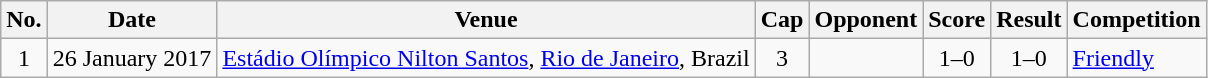<table class="wikitable sortable">
<tr>
<th scope="col">No.</th>
<th scope="col">Date</th>
<th scope="col">Venue</th>
<th scope="col">Cap</th>
<th scope="col">Opponent</th>
<th scope="col">Score</th>
<th scope="col">Result</th>
<th scope="col">Competition</th>
</tr>
<tr>
<td style="text-align: center;">1</td>
<td>26 January 2017</td>
<td><a href='#'>Estádio Olímpico Nilton Santos</a>, <a href='#'>Rio de Janeiro</a>, Brazil</td>
<td style="text-align: center;">3</td>
<td></td>
<td style="text-align: center;">1–0</td>
<td style="text-align: center;">1–0</td>
<td><a href='#'>Friendly</a></td>
</tr>
</table>
